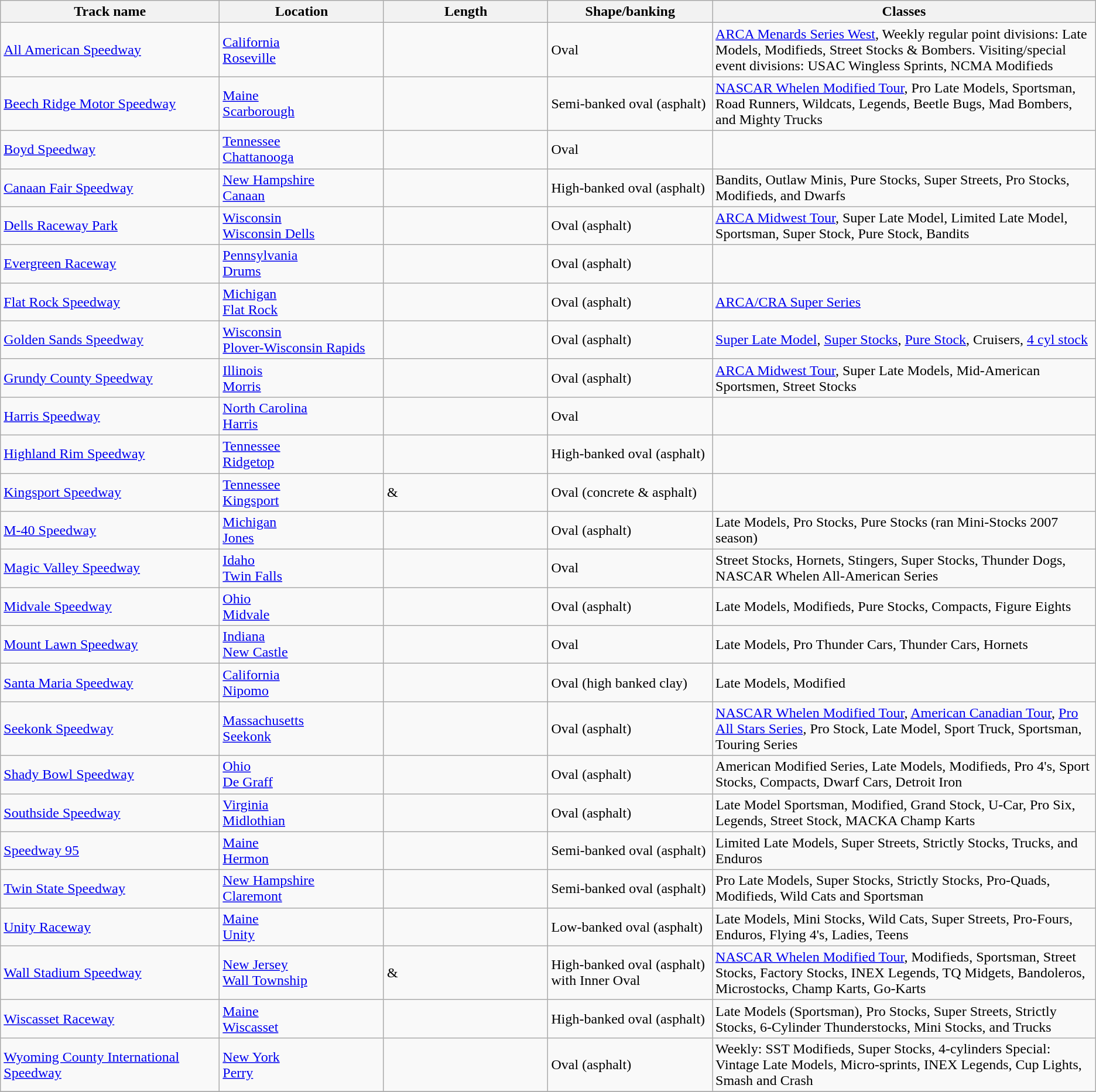<table class="wikitable sortable">
<tr>
<th width=20%>Track name</th>
<th width=15%>Location</th>
<th width=15%>Length</th>
<th width=15%>Shape/banking</th>
<th width=40%>Classes</th>
</tr>
<tr>
<td><a href='#'>All American Speedway</a></td>
<td><a href='#'>California</a><br><a href='#'>Roseville</a></td>
<td></td>
<td>Oval</td>
<td><a href='#'>ARCA Menards Series West</a>, Weekly regular point divisions: Late Models, Modifieds, Street Stocks & Bombers. Visiting/special event divisions: USAC Wingless Sprints, NCMA Modifieds</td>
</tr>
<tr>
<td><a href='#'>Beech Ridge Motor Speedway</a></td>
<td><a href='#'>Maine</a><br><a href='#'>Scarborough</a></td>
<td></td>
<td>Semi-banked oval (asphalt)</td>
<td><a href='#'>NASCAR Whelen Modified Tour</a>, Pro Late Models, Sportsman, Road Runners, Wildcats, Legends, Beetle Bugs, Mad Bombers, and Mighty Trucks</td>
</tr>
<tr>
<td><a href='#'>Boyd Speedway</a></td>
<td><a href='#'>Tennessee</a><br><a href='#'>Chattanooga</a></td>
<td></td>
<td>Oval</td>
<td></td>
</tr>
<tr>
<td><a href='#'>Canaan Fair Speedway</a></td>
<td><a href='#'>New Hampshire</a><br><a href='#'>Canaan</a></td>
<td></td>
<td>High-banked oval (asphalt)</td>
<td>Bandits, Outlaw Minis, Pure Stocks, Super Streets, Pro Stocks, Modifieds, and Dwarfs</td>
</tr>
<tr>
<td><a href='#'>Dells Raceway Park</a></td>
<td><a href='#'>Wisconsin</a><br><a href='#'>Wisconsin Dells</a></td>
<td></td>
<td>Oval (asphalt)</td>
<td><a href='#'>ARCA Midwest Tour</a>, Super Late Model, Limited Late Model, Sportsman, Super Stock, Pure Stock, Bandits</td>
</tr>
<tr>
<td><a href='#'>Evergreen Raceway</a></td>
<td><a href='#'>Pennsylvania</a><br><a href='#'>Drums</a></td>
<td></td>
<td>Oval (asphalt)</td>
<td></td>
</tr>
<tr>
<td><a href='#'>Flat Rock Speedway</a></td>
<td><a href='#'>Michigan</a><br><a href='#'>Flat Rock</a></td>
<td></td>
<td>Oval (asphalt)</td>
<td><a href='#'>ARCA/CRA Super Series</a></td>
</tr>
<tr>
<td><a href='#'>Golden Sands Speedway</a></td>
<td><a href='#'>Wisconsin</a><br><a href='#'>Plover-Wisconsin Rapids</a></td>
<td></td>
<td>Oval (asphalt)</td>
<td><a href='#'>Super Late Model</a>, <a href='#'>Super Stocks</a>, <a href='#'>Pure Stock</a>, Cruisers, <a href='#'>4 cyl stock</a></td>
</tr>
<tr>
<td><a href='#'>Grundy County Speedway</a></td>
<td><a href='#'>Illinois</a><br><a href='#'>Morris</a></td>
<td></td>
<td>Oval (asphalt)</td>
<td><a href='#'>ARCA Midwest Tour</a>, Super Late Models, Mid-American Sportsmen, Street Stocks</td>
</tr>
<tr>
<td><a href='#'>Harris Speedway</a></td>
<td><a href='#'>North Carolina</a><br><a href='#'>Harris</a></td>
<td></td>
<td>Oval</td>
<td></td>
</tr>
<tr>
<td><a href='#'>Highland Rim Speedway</a></td>
<td><a href='#'>Tennessee</a><br><a href='#'>Ridgetop</a></td>
<td></td>
<td>High-banked oval (asphalt)</td>
<td></td>
</tr>
<tr>
<td><a href='#'>Kingsport Speedway</a></td>
<td><a href='#'>Tennessee</a><br><a href='#'>Kingsport</a></td>
<td> & </td>
<td>Oval (concrete & asphalt)</td>
<td></td>
</tr>
<tr>
<td><a href='#'>M-40 Speedway</a></td>
<td><a href='#'>Michigan</a><br><a href='#'>Jones</a></td>
<td></td>
<td>Oval (asphalt)</td>
<td>Late Models, Pro Stocks, Pure Stocks (ran Mini-Stocks 2007 season)</td>
</tr>
<tr>
<td><a href='#'>Magic Valley Speedway</a></td>
<td><a href='#'>Idaho</a><br><a href='#'>Twin Falls</a></td>
<td></td>
<td>Oval</td>
<td>Street Stocks, Hornets, Stingers, Super Stocks, Thunder Dogs, NASCAR Whelen All-American Series</td>
</tr>
<tr>
<td><a href='#'>Midvale Speedway</a></td>
<td><a href='#'>Ohio</a><br><a href='#'>Midvale</a></td>
<td></td>
<td>Oval (asphalt)</td>
<td>Late Models, Modifieds, Pure Stocks, Compacts, Figure Eights</td>
</tr>
<tr>
<td><a href='#'>Mount Lawn Speedway</a></td>
<td><a href='#'>Indiana</a><br><a href='#'>New Castle</a></td>
<td></td>
<td>Oval</td>
<td>Late Models, Pro Thunder Cars, Thunder Cars, Hornets</td>
</tr>
<tr>
<td><a href='#'>Santa Maria Speedway</a></td>
<td><a href='#'>California</a><br><a href='#'>Nipomo</a></td>
<td></td>
<td>Oval (high banked clay)</td>
<td>Late Models, Modified</td>
</tr>
<tr>
<td><a href='#'>Seekonk Speedway</a></td>
<td><a href='#'>Massachusetts</a><br><a href='#'>Seekonk</a></td>
<td></td>
<td>Oval (asphalt)</td>
<td><a href='#'>NASCAR Whelen Modified Tour</a>, <a href='#'>American Canadian Tour</a>, <a href='#'>Pro All Stars Series</a>, Pro Stock, Late Model, Sport Truck, Sportsman, Touring Series</td>
</tr>
<tr>
<td><a href='#'>Shady Bowl Speedway</a></td>
<td><a href='#'>Ohio</a><br><a href='#'>De Graff</a></td>
<td></td>
<td>Oval (asphalt)</td>
<td>American Modified Series, Late Models, Modifieds, Pro 4's, Sport Stocks, Compacts, Dwarf Cars, Detroit Iron</td>
</tr>
<tr>
<td><a href='#'>Southside Speedway</a></td>
<td><a href='#'>Virginia</a><br><a href='#'>Midlothian</a></td>
<td></td>
<td>Oval (asphalt)</td>
<td>Late Model Sportsman, Modified, Grand Stock, U-Car, Pro Six, Legends, Street Stock, MACKA Champ Karts</td>
</tr>
<tr>
<td><a href='#'>Speedway 95</a></td>
<td><a href='#'>Maine</a><br><a href='#'>Hermon</a></td>
<td></td>
<td>Semi-banked oval (asphalt)</td>
<td>Limited Late Models, Super Streets, Strictly Stocks, Trucks, and Enduros</td>
</tr>
<tr>
<td><a href='#'>Twin State Speedway</a></td>
<td><a href='#'>New Hampshire</a><br><a href='#'>Claremont</a></td>
<td></td>
<td>Semi-banked oval (asphalt)</td>
<td>Pro Late Models, Super Stocks, Strictly Stocks, Pro-Quads, Modifieds, Wild Cats and Sportsman</td>
</tr>
<tr>
<td><a href='#'>Unity Raceway</a></td>
<td><a href='#'>Maine</a><br><a href='#'>Unity</a></td>
<td></td>
<td>Low-banked oval (asphalt)</td>
<td>Late Models, Mini Stocks, Wild Cats, Super Streets, Pro-Fours, Enduros, Flying 4's, Ladies, Teens</td>
</tr>
<tr>
<td><a href='#'>Wall Stadium Speedway</a></td>
<td><a href='#'>New Jersey</a><br><a href='#'>Wall Township</a></td>
<td> & </td>
<td>High-banked oval (asphalt)<br> with Inner Oval</td>
<td><a href='#'>NASCAR Whelen Modified Tour</a>, Modifieds, Sportsman, Street Stocks, Factory Stocks, INEX Legends, TQ Midgets, Bandoleros, Microstocks, Champ Karts, Go-Karts</td>
</tr>
<tr>
<td><a href='#'>Wiscasset Raceway</a></td>
<td><a href='#'>Maine</a><br><a href='#'>Wiscasset</a></td>
<td></td>
<td>High-banked oval (asphalt)</td>
<td>Late Models (Sportsman), Pro Stocks, Super Streets, Strictly Stocks, 6-Cylinder Thunderstocks, Mini Stocks, and Trucks</td>
</tr>
<tr>
<td><a href='#'>Wyoming County International Speedway</a></td>
<td><a href='#'>New York</a><br><a href='#'>Perry</a></td>
<td></td>
<td>Oval (asphalt)</td>
<td>Weekly: SST Modifieds, Super Stocks, 4-cylinders Special: Vintage Late Models, Micro-sprints, INEX Legends, Cup Lights, Smash and Crash</td>
</tr>
<tr>
</tr>
</table>
